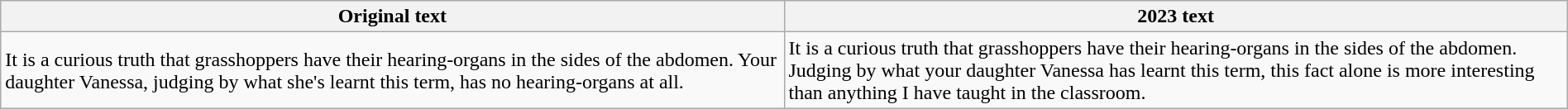<table style="margin:auto;"  class="wikitable">
<tr>
<th style="width: 50%;">Original text</th>
<th style="width: 50%;">2023 text</th>
</tr>
<tr>
<td>It is a curious truth that grasshoppers have their hearing-organs in the sides of the abdomen. Your daughter Vanessa, judging by what she's learnt this term, has no hearing-organs at all.</td>
<td>It is a curious truth that grasshoppers have their hearing-organs in the sides of the abdomen. Judging by what your daughter Vanessa has learnt this term, this fact alone is more interesting than anything I have taught in the classroom.</td>
</tr>
</table>
